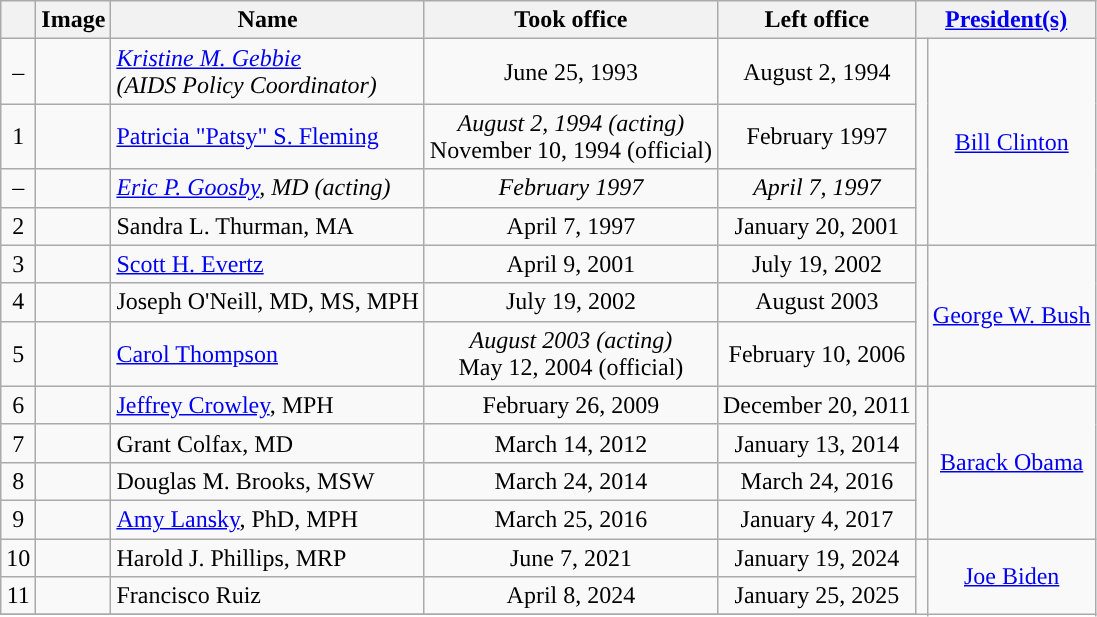<table class="wikitable" style="text-align:center">
<tr>
<th></th>
<th>Image</th>
<th>Name</th>
<th>Took office</th>
<th>Left office</th>
<th colspan="2"><a href='#'>President(s)</a></th>
</tr>
<tr>
<td>–</td>
<td></td>
<td align="left"><em><a href='#'>Kristine M. Gebbie</a></em><br><em>(AIDS Policy Coordinator)</em></td>
<td>June 25, 1993</td>
<td>August 2, 1994</td>
<td rowspan="4" style="background: "></td>
<td rowspan="4"><a href='#'>Bill Clinton</a></td>
</tr>
<tr>
<td>1</td>
<td></td>
<td align="left"><a href='#'>Patricia "Patsy" S. Fleming</a></td>
<td><em>August 2, 1994 (acting)</em><br>November 10, 1994 (official)</td>
<td>February 1997</td>
</tr>
<tr>
<td>–</td>
<td></td>
<td align="left"><em><a href='#'>Eric P. Goosby</a>, MD (acting)</em></td>
<td><em>February 1997</em></td>
<td><em>April 7, 1997</em></td>
</tr>
<tr>
<td>2</td>
<td></td>
<td align="left">Sandra L. Thurman, MA</td>
<td>April 7, 1997</td>
<td>January 20, 2001</td>
</tr>
<tr>
<td>3</td>
<td></td>
<td align="left"><a href='#'>Scott H. Evertz</a></td>
<td>April 9, 2001</td>
<td>July 19, 2002</td>
<td rowspan="3" style="background: "></td>
<td rowspan="3"><a href='#'>George W. Bush</a></td>
</tr>
<tr>
<td>4</td>
<td></td>
<td align="left">Joseph O'Neill, MD, MS, MPH</td>
<td>July 19, 2002</td>
<td>August 2003</td>
</tr>
<tr>
<td>5</td>
<td></td>
<td align="left"><a href='#'>Carol Thompson</a></td>
<td><em>August 2003 (acting)</em><br>May 12, 2004 (official)</td>
<td>February 10, 2006</td>
</tr>
<tr>
<td>6</td>
<td></td>
<td align="left"><a href='#'>Jeffrey Crowley</a>, MPH</td>
<td>February 26, 2009</td>
<td>December 20, 2011</td>
<td rowspan="4" style="background: "></td>
<td rowspan="4"><a href='#'>Barack Obama</a></td>
</tr>
<tr>
<td>7</td>
<td></td>
<td align="left">Grant Colfax, MD</td>
<td>March 14, 2012</td>
<td>January 13, 2014</td>
</tr>
<tr>
<td>8</td>
<td></td>
<td align="left">Douglas M. Brooks, MSW</td>
<td>March 24, 2014</td>
<td>March 24, 2016</td>
</tr>
<tr>
<td>9</td>
<td></td>
<td align="left"><a href='#'>Amy Lansky</a>, PhD, MPH</td>
<td>March 25, 2016</td>
<td>January 4, 2017</td>
</tr>
<tr>
<td>10</td>
<td></td>
<td align="left">Harold J. Phillips, MRP</td>
<td>June 7, 2021</td>
<td>January 19, 2024</td>
<td rowspan="4" style="background: "></td>
<td rowspan="5"><a href='#'>Joe Biden</a></td>
</tr>
<tr>
<td>11</td>
<td></td>
<td align="left">Francisco Ruiz</td>
<td>April 8, 2024</td>
<td>January 25, 2025</td>
</tr>
<tr>
</tr>
</table>
